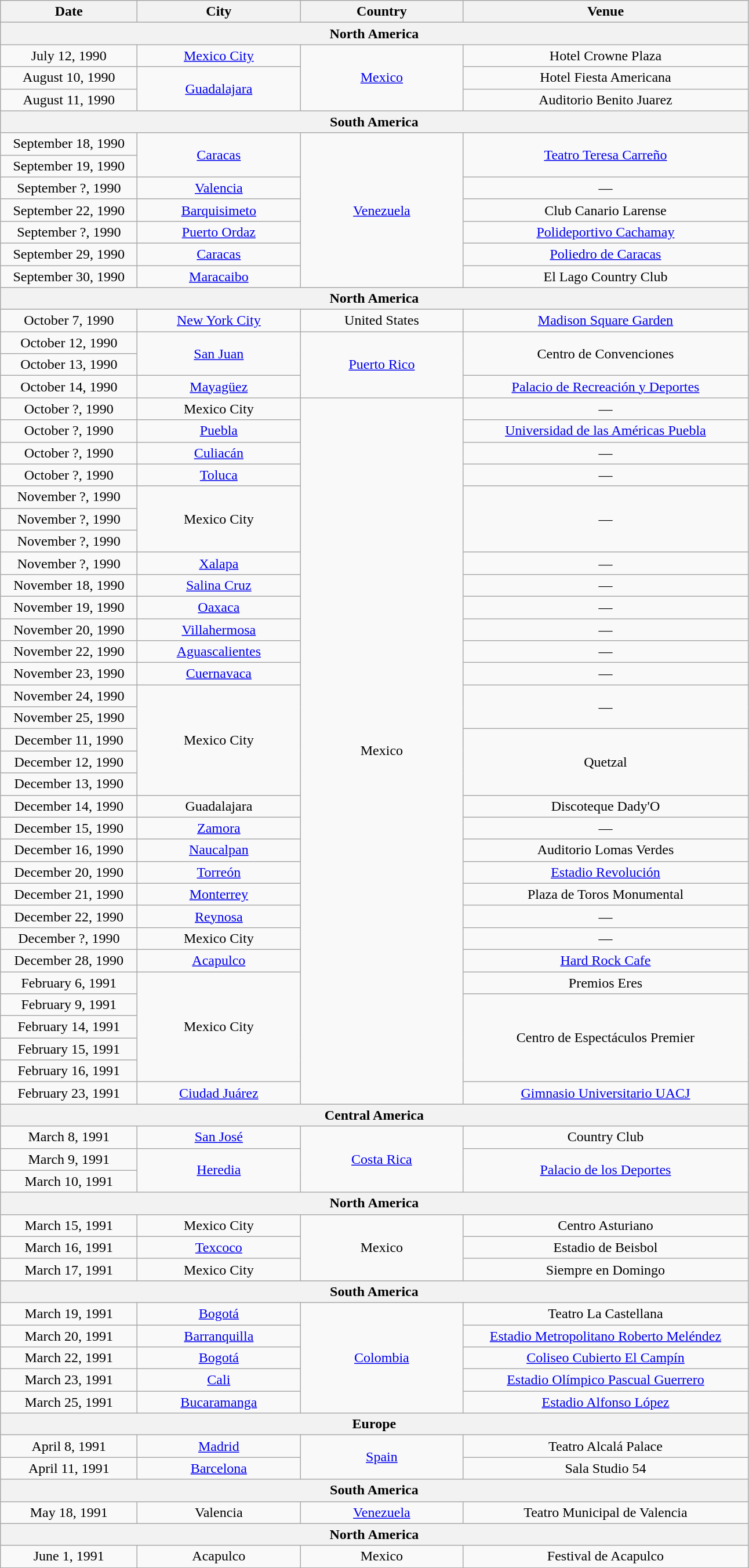<table class="wikitable plainrowheaders" style="text-align:center;">
<tr>
<th width="150">Date</th>
<th width="180">City</th>
<th width="180">Country</th>
<th width="320">Venue</th>
</tr>
<tr>
<th colspan="5">North America</th>
</tr>
<tr>
<td>July 12, 1990</td>
<td><a href='#'>Mexico City</a></td>
<td rowspan="3"><a href='#'>Mexico</a></td>
<td>Hotel Crowne Plaza</td>
</tr>
<tr>
<td>August 10, 1990</td>
<td rowspan="2"><a href='#'>Guadalajara</a></td>
<td>Hotel Fiesta Americana</td>
</tr>
<tr>
<td>August 11, 1990</td>
<td>Auditorio Benito Juarez</td>
</tr>
<tr>
<th colspan="5">South America</th>
</tr>
<tr>
<td>September 18, 1990</td>
<td rowspan="2"><a href='#'>Caracas</a></td>
<td rowspan="7"><a href='#'>Venezuela</a></td>
<td rowspan="2"><a href='#'>Teatro Teresa Carreño</a></td>
</tr>
<tr>
<td>September 19, 1990</td>
</tr>
<tr>
<td>September ?, 1990</td>
<td><a href='#'>Valencia</a></td>
<td>—</td>
</tr>
<tr>
<td>September 22, 1990</td>
<td><a href='#'>Barquisimeto</a></td>
<td>Club Canario Larense</td>
</tr>
<tr>
<td>September ?, 1990</td>
<td><a href='#'>Puerto Ordaz</a></td>
<td><a href='#'>Polideportivo Cachamay</a></td>
</tr>
<tr>
<td>September 29, 1990</td>
<td><a href='#'>Caracas</a></td>
<td><a href='#'>Poliedro de Caracas</a></td>
</tr>
<tr>
<td>September 30, 1990</td>
<td><a href='#'>Maracaibo</a></td>
<td>El Lago Country Club</td>
</tr>
<tr>
<th colspan="5">North America</th>
</tr>
<tr>
<td>October 7, 1990</td>
<td><a href='#'>New York City</a></td>
<td>United States</td>
<td><a href='#'>Madison Square Garden</a></td>
</tr>
<tr>
<td>October 12, 1990</td>
<td rowspan="2"><a href='#'>San Juan</a></td>
<td rowspan="3"><a href='#'>Puerto Rico</a></td>
<td rowspan="2">Centro de Convenciones</td>
</tr>
<tr>
<td>October 13, 1990</td>
</tr>
<tr>
<td>October 14, 1990</td>
<td><a href='#'>Mayagüez</a></td>
<td><a href='#'>Palacio de Recreación y Deportes</a></td>
</tr>
<tr>
<td>October ?, 1990</td>
<td>Mexico City</td>
<td rowspan="32">Mexico</td>
<td>—</td>
</tr>
<tr>
<td>October ?, 1990</td>
<td><a href='#'>Puebla</a></td>
<td><a href='#'>Universidad de las Américas Puebla</a></td>
</tr>
<tr>
<td>October ?, 1990</td>
<td><a href='#'>Culiacán</a></td>
<td>—</td>
</tr>
<tr>
<td>October ?, 1990</td>
<td><a href='#'>Toluca</a></td>
<td>—</td>
</tr>
<tr>
<td>November ?, 1990</td>
<td rowspan="3">Mexico City</td>
<td rowspan="3">—</td>
</tr>
<tr>
<td>November ?, 1990</td>
</tr>
<tr>
<td>November ?, 1990</td>
</tr>
<tr>
<td>November ?, 1990</td>
<td><a href='#'>Xalapa</a></td>
<td>—</td>
</tr>
<tr>
<td>November 18, 1990</td>
<td><a href='#'>Salina Cruz</a></td>
<td>—</td>
</tr>
<tr>
<td>November 19, 1990</td>
<td><a href='#'>Oaxaca</a></td>
<td>—</td>
</tr>
<tr>
<td>November 20, 1990</td>
<td><a href='#'>Villahermosa</a></td>
<td>—</td>
</tr>
<tr>
<td>November 22, 1990</td>
<td><a href='#'>Aguascalientes</a></td>
<td>—</td>
</tr>
<tr>
<td>November 23, 1990</td>
<td><a href='#'>Cuernavaca</a></td>
<td>—</td>
</tr>
<tr>
<td>November 24, 1990</td>
<td rowspan="5">Mexico City</td>
<td rowspan="2">—</td>
</tr>
<tr>
<td>November 25, 1990</td>
</tr>
<tr>
<td>December 11, 1990</td>
<td rowspan="3">Quetzal</td>
</tr>
<tr>
<td>December 12, 1990</td>
</tr>
<tr>
<td>December 13, 1990</td>
</tr>
<tr>
<td>December 14, 1990</td>
<td>Guadalajara</td>
<td>Discoteque Dady'O</td>
</tr>
<tr>
<td>December 15, 1990</td>
<td><a href='#'>Zamora</a></td>
<td>—</td>
</tr>
<tr>
<td>December 16, 1990</td>
<td><a href='#'>Naucalpan</a></td>
<td>Auditorio Lomas Verdes</td>
</tr>
<tr>
<td>December 20, 1990</td>
<td><a href='#'>Torreón</a></td>
<td><a href='#'>Estadio Revolución</a></td>
</tr>
<tr>
<td>December 21, 1990</td>
<td><a href='#'>Monterrey</a></td>
<td>Plaza de Toros Monumental</td>
</tr>
<tr>
<td>December 22, 1990</td>
<td><a href='#'>Reynosa</a></td>
<td>—</td>
</tr>
<tr>
<td>December ?, 1990</td>
<td>Mexico City</td>
<td>—</td>
</tr>
<tr>
<td>December 28, 1990</td>
<td><a href='#'>Acapulco</a></td>
<td><a href='#'>Hard Rock Cafe</a></td>
</tr>
<tr>
<td>February 6, 1991</td>
<td rowspan="5">Mexico City</td>
<td>Premios Eres</td>
</tr>
<tr>
<td>February 9, 1991</td>
<td rowspan="4">Centro de Espectáculos Premier</td>
</tr>
<tr>
<td>February 14, 1991</td>
</tr>
<tr>
<td>February 15, 1991</td>
</tr>
<tr>
<td>February 16, 1991</td>
</tr>
<tr>
<td>February 23, 1991</td>
<td><a href='#'>Ciudad Juárez</a></td>
<td><a href='#'>Gimnasio Universitario UACJ</a></td>
</tr>
<tr>
<th colspan="5">Central America</th>
</tr>
<tr>
<td>March 8, 1991</td>
<td><a href='#'>San José</a></td>
<td rowspan="3"><a href='#'>Costa Rica</a></td>
<td>Country Club</td>
</tr>
<tr>
<td>March 9, 1991</td>
<td rowspan="2"><a href='#'>Heredia</a></td>
<td rowspan="2"><a href='#'>Palacio de los Deportes</a></td>
</tr>
<tr>
<td>March 10, 1991</td>
</tr>
<tr>
<th colspan="5">North America</th>
</tr>
<tr>
<td>March 15, 1991</td>
<td>Mexico City</td>
<td rowspan="3">Mexico</td>
<td>Centro Asturiano</td>
</tr>
<tr>
<td>March 16, 1991</td>
<td><a href='#'>Texcoco</a></td>
<td>Estadio de Beisbol</td>
</tr>
<tr>
<td>March 17, 1991</td>
<td>Mexico City</td>
<td>Siempre en Domingo</td>
</tr>
<tr>
<th colspan="5">South America</th>
</tr>
<tr>
<td>March 19, 1991</td>
<td><a href='#'>Bogotá</a></td>
<td rowspan="5"><a href='#'>Colombia</a></td>
<td>Teatro La Castellana</td>
</tr>
<tr>
<td>March 20, 1991</td>
<td><a href='#'>Barranquilla</a></td>
<td><a href='#'>Estadio Metropolitano Roberto Meléndez</a></td>
</tr>
<tr>
<td>March 22, 1991</td>
<td><a href='#'>Bogotá</a></td>
<td><a href='#'>Coliseo Cubierto El Campín</a></td>
</tr>
<tr>
<td>March 23, 1991</td>
<td><a href='#'>Cali</a></td>
<td><a href='#'>Estadio Olímpico Pascual Guerrero</a></td>
</tr>
<tr>
<td>March 25, 1991</td>
<td><a href='#'>Bucaramanga</a></td>
<td><a href='#'>Estadio Alfonso López</a></td>
</tr>
<tr>
<th colspan="5">Europe</th>
</tr>
<tr>
<td>April 8, 1991</td>
<td><a href='#'>Madrid</a></td>
<td rowspan="2"><a href='#'>Spain</a></td>
<td>Teatro Alcalá Palace</td>
</tr>
<tr>
<td>April 11, 1991</td>
<td><a href='#'>Barcelona</a></td>
<td>Sala Studio 54</td>
</tr>
<tr>
<th colspan="5">South America</th>
</tr>
<tr>
<td>May 18, 1991</td>
<td>Valencia</td>
<td><a href='#'>Venezuela</a></td>
<td>Teatro Municipal de Valencia</td>
</tr>
<tr>
<th colspan="5">North America</th>
</tr>
<tr>
<td>June 1, 1991</td>
<td>Acapulco</td>
<td>Mexico</td>
<td>Festival de Acapulco</td>
</tr>
</table>
